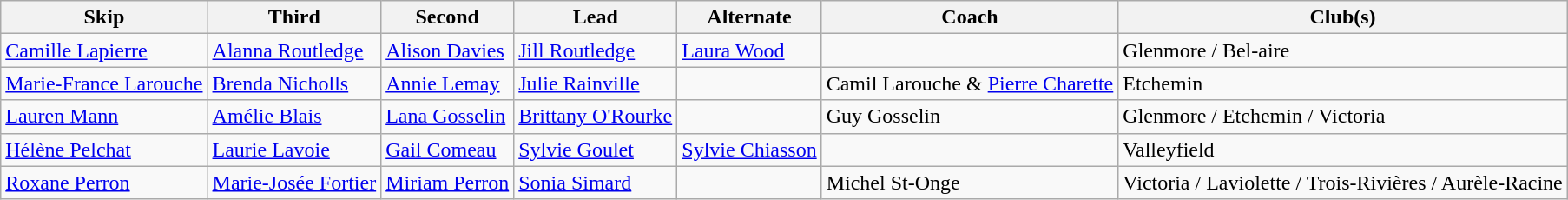<table class="wikitable">
<tr>
<th>Skip</th>
<th>Third</th>
<th>Second</th>
<th>Lead</th>
<th>Alternate</th>
<th>Coach</th>
<th>Club(s)</th>
</tr>
<tr>
<td><a href='#'>Camille Lapierre</a></td>
<td><a href='#'>Alanna Routledge</a></td>
<td><a href='#'>Alison Davies</a></td>
<td><a href='#'>Jill Routledge</a></td>
<td><a href='#'>Laura Wood</a></td>
<td></td>
<td>Glenmore / Bel-aire</td>
</tr>
<tr>
<td><a href='#'>Marie-France Larouche</a></td>
<td><a href='#'>Brenda Nicholls</a></td>
<td><a href='#'>Annie Lemay</a></td>
<td><a href='#'>Julie Rainville</a></td>
<td></td>
<td>Camil Larouche & <a href='#'>Pierre Charette</a></td>
<td>Etchemin</td>
</tr>
<tr>
<td><a href='#'>Lauren Mann</a></td>
<td><a href='#'>Amélie Blais</a></td>
<td><a href='#'>Lana Gosselin</a></td>
<td><a href='#'>Brittany O'Rourke</a></td>
<td></td>
<td>Guy Gosselin</td>
<td>Glenmore / Etchemin / Victoria</td>
</tr>
<tr>
<td><a href='#'>Hélène Pelchat</a></td>
<td><a href='#'>Laurie Lavoie</a></td>
<td><a href='#'>Gail Comeau</a></td>
<td><a href='#'>Sylvie Goulet</a></td>
<td><a href='#'>Sylvie Chiasson</a></td>
<td></td>
<td>Valleyfield</td>
</tr>
<tr>
<td><a href='#'>Roxane Perron</a></td>
<td><a href='#'>Marie-Josée Fortier</a></td>
<td><a href='#'>Miriam Perron</a></td>
<td><a href='#'>Sonia Simard</a></td>
<td></td>
<td>Michel St-Onge</td>
<td>Victoria / Laviolette / Trois-Rivières / Aurèle-Racine</td>
</tr>
</table>
